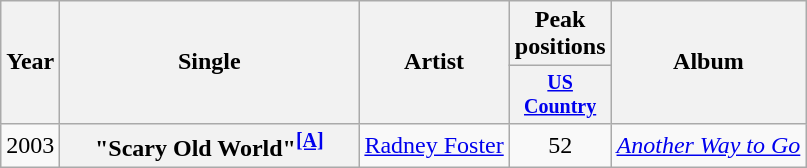<table class="wikitable plainrowheaders" style="text-align:center;">
<tr>
<th rowspan="2">Year</th>
<th rowspan="2" style="width:12em;">Single</th>
<th rowspan="2">Artist</th>
<th colspan="1">Peak positions</th>
<th rowspan="2">Album</th>
</tr>
<tr style="font-size:smaller;">
<th width="60"><a href='#'>US Country</a></th>
</tr>
<tr>
<td>2003</td>
<th scope="row">"Scary Old World"<sup><span></span><a href='#'><strong>[A]</strong></a></sup></th>
<td><a href='#'>Radney Foster</a></td>
<td>52</td>
<td align="left"><em><a href='#'>Another Way to Go</a></em></td>
</tr>
</table>
